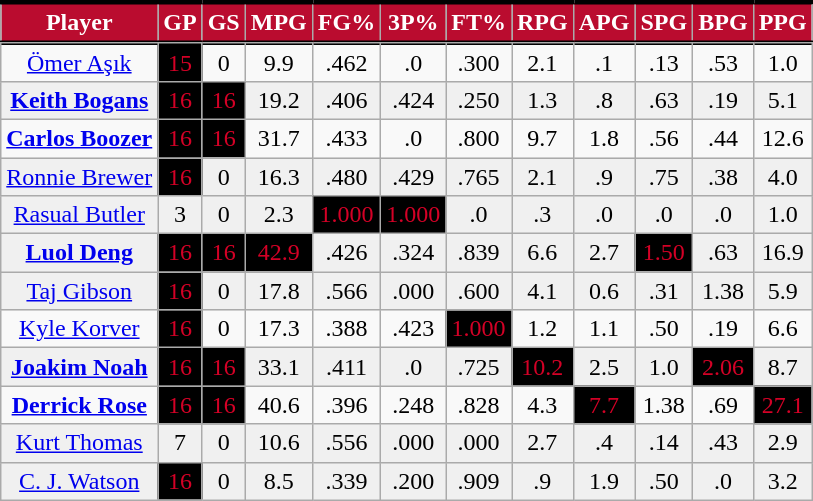<table class="wikitable sortable" style="text-align:right;">
<tr>
<th style="background:#BA0C2F; color:#FFFFFF; border-top:#010101 3px solid; border-bottom:#010101 3px solid;">Player</th>
<th style="background:#BA0C2F; color:#FFFFFF; border-top:#010101 3px solid; border-bottom:#010101 3px solid;">GP</th>
<th style="background:#BA0C2F; color:#FFFFFF; border-top:#010101 3px solid; border-bottom:#010101 3px solid;">GS</th>
<th style="background:#BA0C2F; color:#FFFFFF; border-top:#010101 3px solid; border-bottom:#010101 3px solid;">MPG</th>
<th style="background:#BA0C2F; color:#FFFFFF; border-top:#010101 3px solid; border-bottom:#010101 3px solid;">FG%</th>
<th style="background:#BA0C2F; color:#FFFFFF; border-top:#010101 3px solid; border-bottom:#010101 3px solid;">3P%</th>
<th style="background:#BA0C2F; color:#FFFFFF; border-top:#010101 3px solid; border-bottom:#010101 3px solid;">FT%</th>
<th style="background:#BA0C2F; color:#FFFFFF; border-top:#010101 3px solid; border-bottom:#010101 3px solid;">RPG</th>
<th style="background:#BA0C2F; color:#FFFFFF; border-top:#010101 3px solid; border-bottom:#010101 3px solid;">APG</th>
<th style="background:#BA0C2F; color:#FFFFFF; border-top:#010101 3px solid; border-bottom:#010101 3px solid;">SPG</th>
<th style="background:#BA0C2F; color:#FFFFFF; border-top:#010101 3px solid; border-bottom:#010101 3px solid;">BPG</th>
<th style="background:#BA0C2F; color:#FFFFFF; border-top:#010101 3px solid; border-bottom:#010101 3px solid;">PPG</th>
</tr>
<tr>
</tr>
<tr align="center" bgcolor="">
<td><a href='#'>Ömer Aşık</a></td>
<td style="background:black;color:#d40026;">15</td>
<td>0</td>
<td>9.9</td>
<td>.462</td>
<td>.0</td>
<td>.300</td>
<td>2.1</td>
<td>.1</td>
<td>.13</td>
<td>.53</td>
<td>1.0</td>
</tr>
<tr align="center" bgcolor="#f0f0f0">
<td><strong><a href='#'>Keith Bogans</a></strong></td>
<td style="background:black;color:#d40026;">16</td>
<td style="background:black;color:#d40026;">16</td>
<td>19.2</td>
<td>.406</td>
<td>.424</td>
<td>.250</td>
<td>1.3</td>
<td>.8</td>
<td>.63</td>
<td>.19</td>
<td>5.1</td>
</tr>
<tr align="center" bgcolor="">
<td><strong><a href='#'>Carlos Boozer</a></strong></td>
<td style="background:black;color:#d40026;">16</td>
<td style="background:black;color:#d40026;">16</td>
<td>31.7</td>
<td>.433</td>
<td>.0</td>
<td>.800</td>
<td>9.7</td>
<td>1.8</td>
<td>.56</td>
<td>.44</td>
<td>12.6</td>
</tr>
<tr align="center" bgcolor="#f0f0f0">
<td><a href='#'>Ronnie Brewer</a></td>
<td style="background:black;color:#d40026;">16</td>
<td>0</td>
<td>16.3</td>
<td>.480</td>
<td>.429</td>
<td>.765</td>
<td>2.1</td>
<td>.9</td>
<td>.75</td>
<td>.38</td>
<td>4.0</td>
</tr>
<tr align="center" bgcolor="#f0f0f0">
<td><a href='#'>Rasual Butler</a></td>
<td>3</td>
<td>0</td>
<td>2.3</td>
<td style="background:black;color:#d40026;">1.000</td>
<td style="background:black;color:#d40026;">1.000</td>
<td>.0</td>
<td>.3</td>
<td>.0</td>
<td>.0</td>
<td>.0</td>
<td>1.0</td>
</tr>
<tr align="center" bgcolor="#f0f0f0">
<td><strong><a href='#'>Luol Deng</a></strong></td>
<td style="background:black;color:#d40026;">16</td>
<td style="background:black;color:#d40026;">16</td>
<td style="background:black;color:#d40026;">42.9</td>
<td>.426</td>
<td>.324</td>
<td>.839</td>
<td>6.6</td>
<td>2.7</td>
<td style="background:black;color:#d40026;">1.50</td>
<td>.63</td>
<td>16.9</td>
</tr>
<tr align="center" bgcolor="#f0f0f0">
<td><a href='#'>Taj Gibson</a></td>
<td style="background:black;color:#d40026;">16</td>
<td>0</td>
<td>17.8</td>
<td>.566</td>
<td>.000</td>
<td>.600</td>
<td>4.1</td>
<td>0.6</td>
<td>.31</td>
<td>1.38</td>
<td>5.9</td>
</tr>
<tr align="center" bgcolor="">
<td><a href='#'>Kyle Korver</a></td>
<td style="background:black;color:#d40026;">16</td>
<td>0</td>
<td>17.3</td>
<td>.388</td>
<td>.423</td>
<td style="background:black;color:#d40026;">1.000</td>
<td>1.2</td>
<td>1.1</td>
<td>.50</td>
<td>.19</td>
<td>6.6</td>
</tr>
<tr align="center" bgcolor="f0f0f0">
<td><strong><a href='#'>Joakim Noah</a></strong></td>
<td style="background:black;color:#d40026;">16</td>
<td style="background:black;color:#d40026;">16</td>
<td>33.1</td>
<td>.411</td>
<td>.0</td>
<td>.725</td>
<td style="background:black;color:#d40026;">10.2</td>
<td>2.5</td>
<td>1.0</td>
<td style="background:black;color:#d40026;">2.06</td>
<td>8.7</td>
</tr>
<tr align="center" bgcolor="">
<td><strong><a href='#'>Derrick Rose</a></strong></td>
<td style="background:black;color:#d40026;">16</td>
<td style="background:black;color:#d40026;">16</td>
<td>40.6</td>
<td>.396</td>
<td>.248</td>
<td>.828</td>
<td>4.3</td>
<td style="background:black;color:#d40026;">7.7</td>
<td>1.38</td>
<td>.69</td>
<td style="background:black;color:#d40026;">27.1</td>
</tr>
<tr align="center" bgcolor="#f0f0f0">
<td><a href='#'>Kurt Thomas</a></td>
<td>7</td>
<td>0</td>
<td>10.6</td>
<td>.556</td>
<td>.000</td>
<td>.000</td>
<td>2.7</td>
<td>.4</td>
<td>.14</td>
<td>.43</td>
<td>2.9</td>
</tr>
<tr align="center" bgcolor="#f0f0f0">
<td><a href='#'>C. J. Watson</a></td>
<td style="background:black;color:#d40026;">16</td>
<td>0</td>
<td>8.5</td>
<td>.339</td>
<td>.200</td>
<td>.909</td>
<td>.9</td>
<td>1.9</td>
<td>.50</td>
<td>.0</td>
<td>3.2</td>
</tr>
</table>
